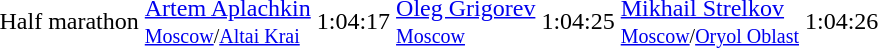<table>
<tr>
<td>Half marathon</td>
<td><a href='#'>Artem Aplachkin</a><br><small><a href='#'>Moscow</a>/<a href='#'>Altai Krai</a></small></td>
<td>1:04:17</td>
<td><a href='#'>Oleg Grigorev</a><br><small><a href='#'>Moscow</a></small></td>
<td>1:04:25</td>
<td><a href='#'>Mikhail Strelkov</a><br><small><a href='#'>Moscow</a>/<a href='#'>Oryol Oblast</a></small></td>
<td>1:04:26</td>
</tr>
</table>
